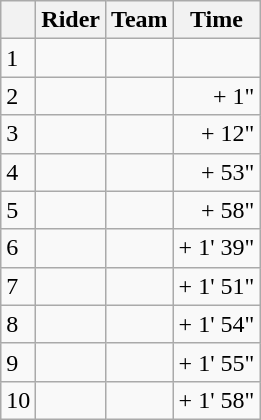<table class="wikitable">
<tr>
<th></th>
<th>Rider</th>
<th>Team</th>
<th>Time</th>
</tr>
<tr>
<td>1</td>
<td> </td>
<td></td>
<td align=right></td>
</tr>
<tr>
<td>2</td>
<td></td>
<td></td>
<td align=right>+ 1"</td>
</tr>
<tr>
<td>3</td>
<td></td>
<td></td>
<td align=right>+ 12"</td>
</tr>
<tr>
<td>4</td>
<td></td>
<td></td>
<td align=right>+ 53"</td>
</tr>
<tr>
<td>5</td>
<td></td>
<td></td>
<td align=right>+ 58"</td>
</tr>
<tr>
<td>6</td>
<td></td>
<td></td>
<td align=right>+ 1' 39"</td>
</tr>
<tr>
<td>7</td>
<td></td>
<td></td>
<td align=right>+ 1' 51"</td>
</tr>
<tr>
<td>8</td>
<td></td>
<td></td>
<td align=right>+ 1' 54"</td>
</tr>
<tr>
<td>9</td>
<td> </td>
<td></td>
<td align=right>+ 1' 55"</td>
</tr>
<tr>
<td>10</td>
<td></td>
<td></td>
<td align=right>+ 1' 58"</td>
</tr>
</table>
